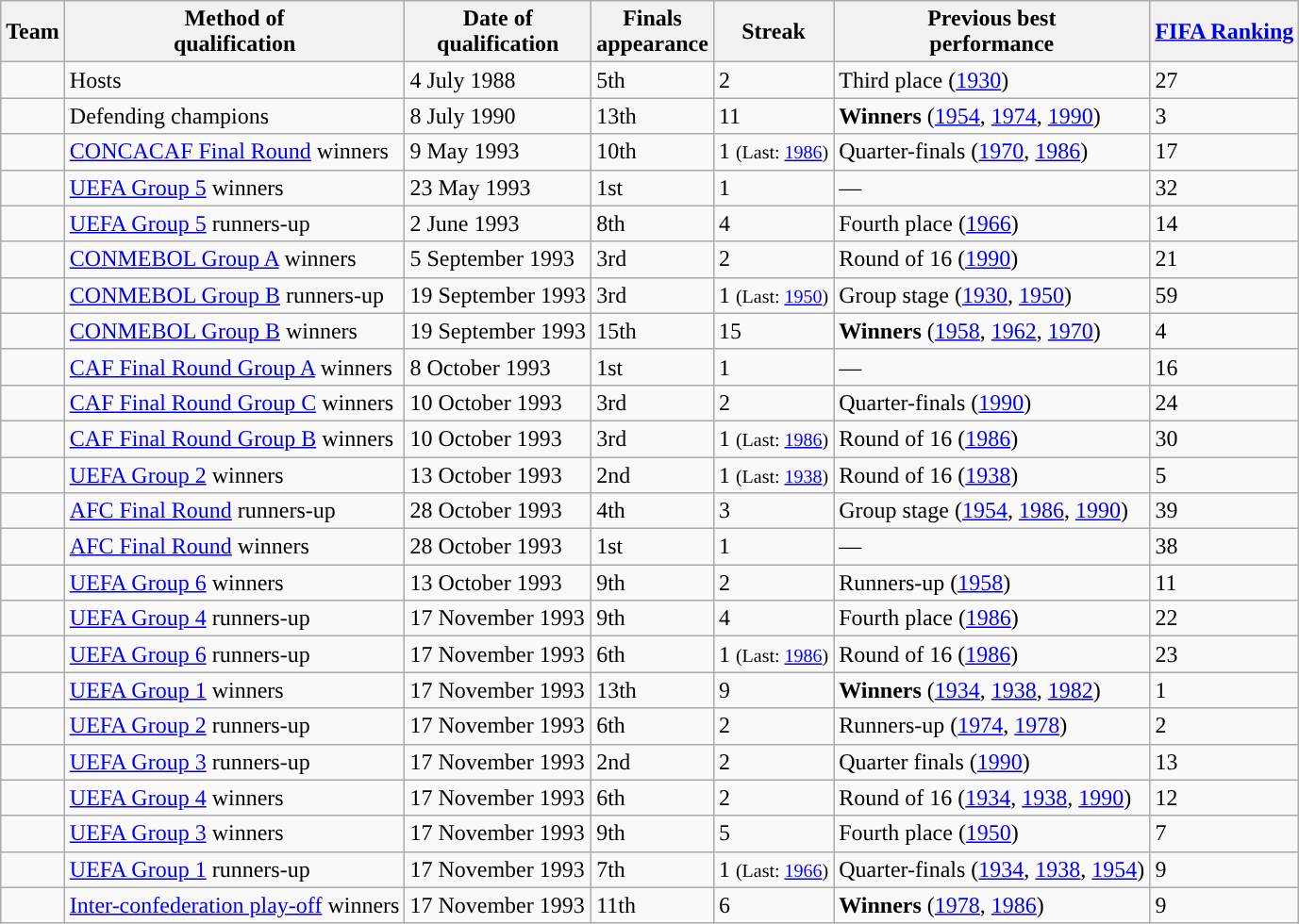<table class="wikitable sortable" style="text-align: left;">
<tr>
<th>Team</th>
<th>Method of<br>qualification</th>
<th>Date of<br>qualification</th>
<th>Finals<br>appearance</th>
<th>Streak</th>
<th>Previous best<br>performance</th>
<th><a href='#'>FIFA Ranking</a></th>
</tr>
<tr>
<td align="left"></td>
<td>Hosts</td>
<td>4 July 1988</td>
<td data-sort-value="5">5th</td>
<td>2</td>
<td data-sort-value="3">Third place (<a href='#'>1930</a>)</td>
<td>27</td>
</tr>
<tr>
<td align="left"></td>
<td>Defending champions</td>
<td>8 July 1990</td>
<td data-sort-value="13">13th</td>
<td>11</td>
<td data-sort-value="1"><strong>Winners</strong> (<a href='#'>1954</a>, <a href='#'>1974</a>, <a href='#'>1990</a>)</td>
<td>3</td>
</tr>
<tr>
<td align="left"></td>
<td><a href='#'>CONCACAF Final Round</a> winners</td>
<td>9 May 1993</td>
<td data-sort-value="10">10th</td>
<td>1 <small>(Last: <a href='#'>1986</a>)</small></td>
<td data-sort-value="5">Quarter-finals (<a href='#'>1970</a>, <a href='#'>1986</a>)</td>
<td>17</td>
</tr>
<tr>
<td align="left"></td>
<td><a href='#'>UEFA Group 5</a> winners</td>
<td>23 May 1993</td>
<td data-sort-value="1">1st</td>
<td>1</td>
<td data-sort-value="8">—</td>
<td>32</td>
</tr>
<tr>
<td align="left"></td>
<td><a href='#'>UEFA Group 5</a> runners-up</td>
<td>2 June 1993</td>
<td data-sort-value="8">8th</td>
<td>4</td>
<td data-sort-value="4">Fourth place (<a href='#'>1966</a>)</td>
<td>14</td>
</tr>
<tr>
<td align="left"></td>
<td><a href='#'>CONMEBOL Group A</a> winners</td>
<td>5 September 1993</td>
<td data-sort-value="3">3rd</td>
<td>2</td>
<td data-sort-value="6">Round of 16 (<a href='#'>1990</a>)</td>
<td>21</td>
</tr>
<tr>
<td align="left"></td>
<td><a href='#'>CONMEBOL Group B</a> runners-up</td>
<td>19 September 1993</td>
<td data-sort-value="3">3rd</td>
<td>1 <small>(Last: <a href='#'>1950</a>)</small></td>
<td data-sort-value="7">Group stage (<a href='#'>1930</a>, <a href='#'>1950</a>)</td>
<td>59</td>
</tr>
<tr>
<td align="left"></td>
<td><a href='#'>CONMEBOL Group B</a> winners</td>
<td>19 September 1993</td>
<td data-sort-value="15">15th</td>
<td>15</td>
<td data-sort-value="1"><strong>Winners</strong> (<a href='#'>1958</a>, <a href='#'>1962</a>, <a href='#'>1970</a>)</td>
<td>4</td>
</tr>
<tr>
<td align="left"></td>
<td><a href='#'>CAF Final Round Group A</a> winners</td>
<td>8 October 1993</td>
<td data-sort-value="1">1st</td>
<td>1</td>
<td data-sort-value="8">—</td>
<td>16</td>
</tr>
<tr>
<td align="left"></td>
<td><a href='#'>CAF Final Round Group C</a> winners</td>
<td>10 October 1993</td>
<td data-sort-value="3">3rd</td>
<td>2</td>
<td data-sort-value="5">Quarter-finals (<a href='#'>1990</a>)</td>
<td>24</td>
</tr>
<tr>
<td align="left"></td>
<td><a href='#'>CAF Final Round Group B</a> winners</td>
<td>10 October 1993</td>
<td data-sort-value="3">3rd</td>
<td>1 <small>(Last: <a href='#'>1986</a>)</small></td>
<td data-sort-value="6">Round of 16 (<a href='#'>1986</a>)</td>
<td>30</td>
</tr>
<tr>
<td align="left"></td>
<td><a href='#'>UEFA Group 2</a> winners</td>
<td>13 October 1993</td>
<td data-sort-value="2">2nd</td>
<td>1 <small>(Last: <a href='#'>1938</a>)</small></td>
<td data-sort-value="6">Round of 16 (<a href='#'>1938</a>)</td>
<td>5</td>
</tr>
<tr>
<td align="left"></td>
<td><a href='#'>AFC Final Round</a> runners-up</td>
<td>28 October 1993</td>
<td data-sort-value="4">4th</td>
<td>3</td>
<td data-sort-value="7">Group stage (<a href='#'>1954</a>, <a href='#'>1986</a>, <a href='#'>1990</a>)</td>
<td>39</td>
</tr>
<tr>
<td align="left"></td>
<td><a href='#'>AFC Final Round</a> winners</td>
<td>28 October 1993</td>
<td data-sort-value="1">1st</td>
<td>1</td>
<td data-sort-value="8">—</td>
<td>38</td>
</tr>
<tr>
<td align="left"></td>
<td><a href='#'>UEFA Group 6</a> winners</td>
<td>13 October 1993</td>
<td data-sort-value="9">9th</td>
<td>2</td>
<td data-sort-value="2">Runners-up (<a href='#'>1958</a>)</td>
<td>11</td>
</tr>
<tr>
<td align="left"></td>
<td><a href='#'>UEFA Group 4</a> runners-up</td>
<td>17 November 1993</td>
<td data-sort-value="9">9th</td>
<td>4</td>
<td data-sort-value="4">Fourth place (<a href='#'>1986</a>)</td>
<td>22</td>
</tr>
<tr>
<td align="left"></td>
<td><a href='#'>UEFA Group 6</a> runners-up</td>
<td>17 November 1993</td>
<td data-sort-value="6">6th</td>
<td>1 <small>(Last: <a href='#'>1986</a>)</small></td>
<td data-sort-value="6">Round of 16 (<a href='#'>1986</a>)</td>
<td>23</td>
</tr>
<tr>
<td align="left"></td>
<td><a href='#'>UEFA Group 1</a> winners</td>
<td>17 November 1993</td>
<td data-sort-value="13">13th</td>
<td>9</td>
<td data-sort-value="1"><strong>Winners</strong> (<a href='#'>1934</a>, <a href='#'>1938</a>, <a href='#'>1982</a>)</td>
<td>1</td>
</tr>
<tr>
<td align="left"></td>
<td><a href='#'>UEFA Group 2</a> runners-up</td>
<td>17 November 1993</td>
<td data-sort-value="6">6th</td>
<td>2</td>
<td data-sort-value="2">Runners-up (<a href='#'>1974</a>, <a href='#'>1978</a>)</td>
<td>2</td>
</tr>
<tr>
<td align="left"></td>
<td><a href='#'>UEFA Group 3</a> runners-up</td>
<td>17 November 1993</td>
<td data-sort-value="2">2nd</td>
<td>2</td>
<td data-sort-value="5">Quarter finals (<a href='#'>1990</a>)</td>
<td>13</td>
</tr>
<tr>
<td align="left"></td>
<td><a href='#'>UEFA Group 4</a> winners</td>
<td>17 November 1993</td>
<td data-sort-value="6">6th</td>
<td>2</td>
<td data-sort-value="6">Round of 16 (<a href='#'>1934</a>, <a href='#'>1938</a>, <a href='#'>1990</a>)</td>
<td>12</td>
</tr>
<tr>
<td align="left"></td>
<td><a href='#'>UEFA Group 3</a> winners</td>
<td>17 November 1993</td>
<td data-sort-value="9">9th</td>
<td>5</td>
<td data-sort-value="4">Fourth place (<a href='#'>1950</a>)</td>
<td>7</td>
</tr>
<tr>
<td align="left"></td>
<td><a href='#'>UEFA Group 1</a> runners-up</td>
<td>17 November 1993</td>
<td data-sort-value="7">7th</td>
<td>1 <small>(Last: <a href='#'>1966</a>)</small></td>
<td data-sort-value="5">Quarter-finals (<a href='#'>1934</a>, <a href='#'>1938</a>, <a href='#'>1954</a>)</td>
<td>9</td>
</tr>
<tr>
<td align="left"></td>
<td><a href='#'>Inter-confederation play-off</a> winners</td>
<td>17 November 1993</td>
<td data-sort-value="11">11th</td>
<td>6</td>
<td data-sort-value="1"><strong>Winners</strong> (<a href='#'>1978</a>, <a href='#'>1986</a>)</td>
<td>9</td>
</tr>
</table>
